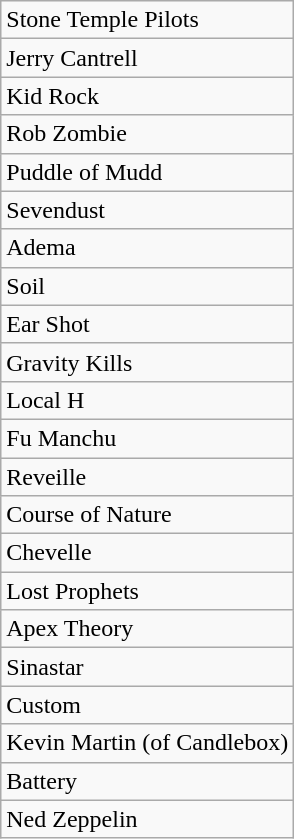<table class="wikitable">
<tr>
<td>Stone Temple Pilots</td>
</tr>
<tr>
<td>Jerry Cantrell</td>
</tr>
<tr>
<td>Kid Rock</td>
</tr>
<tr>
<td>Rob Zombie</td>
</tr>
<tr>
<td>Puddle of Mudd</td>
</tr>
<tr>
<td>Sevendust</td>
</tr>
<tr>
<td>Adema</td>
</tr>
<tr>
<td>Soil</td>
</tr>
<tr>
<td>Ear Shot</td>
</tr>
<tr>
<td>Gravity Kills</td>
</tr>
<tr>
<td>Local H</td>
</tr>
<tr>
<td>Fu Manchu</td>
</tr>
<tr>
<td>Reveille</td>
</tr>
<tr>
<td>Course of Nature</td>
</tr>
<tr>
<td>Chevelle</td>
</tr>
<tr>
<td>Lost Prophets</td>
</tr>
<tr>
<td>Apex Theory</td>
</tr>
<tr>
<td>Sinastar</td>
</tr>
<tr>
<td>Custom</td>
</tr>
<tr>
<td>Kevin Martin (of Candlebox)</td>
</tr>
<tr>
<td>Battery</td>
</tr>
<tr>
<td>Ned Zeppelin</td>
</tr>
</table>
